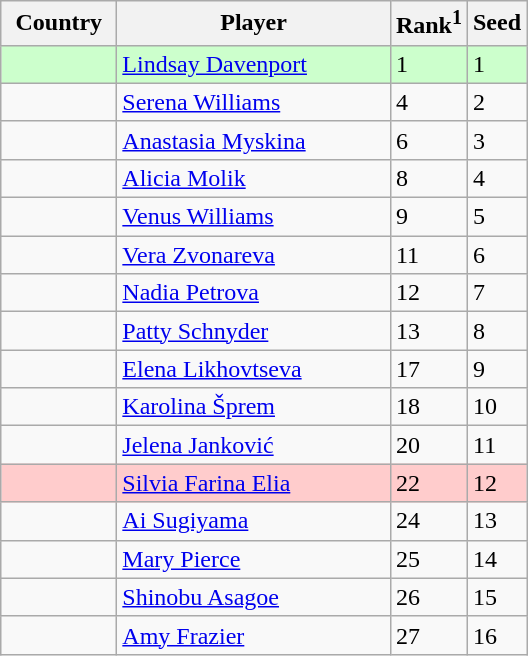<table class="sortable wikitable">
<tr>
<th width="70">Country</th>
<th width="175">Player</th>
<th>Rank<sup>1</sup></th>
<th>Seed</th>
</tr>
<tr style="background:#cfc;">
<td></td>
<td><a href='#'>Lindsay Davenport</a></td>
<td>1</td>
<td>1</td>
</tr>
<tr>
<td></td>
<td><a href='#'>Serena Williams</a></td>
<td>4</td>
<td>2</td>
</tr>
<tr>
<td></td>
<td><a href='#'>Anastasia Myskina</a></td>
<td>6</td>
<td>3</td>
</tr>
<tr>
<td></td>
<td><a href='#'>Alicia Molik</a></td>
<td>8</td>
<td>4</td>
</tr>
<tr>
<td></td>
<td><a href='#'>Venus Williams</a></td>
<td>9</td>
<td>5</td>
</tr>
<tr>
<td></td>
<td><a href='#'>Vera Zvonareva</a></td>
<td>11</td>
<td>6</td>
</tr>
<tr>
<td></td>
<td><a href='#'>Nadia Petrova</a></td>
<td>12</td>
<td>7</td>
</tr>
<tr>
<td></td>
<td><a href='#'>Patty Schnyder</a></td>
<td>13</td>
<td>8</td>
</tr>
<tr>
<td></td>
<td><a href='#'>Elena Likhovtseva</a></td>
<td>17</td>
<td>9</td>
</tr>
<tr>
<td></td>
<td><a href='#'>Karolina Šprem</a></td>
<td>18</td>
<td>10</td>
</tr>
<tr>
<td></td>
<td><a href='#'>Jelena Janković</a></td>
<td>20</td>
<td>11</td>
</tr>
<tr style="background:#fcc;">
<td></td>
<td><a href='#'>Silvia Farina Elia</a></td>
<td>22</td>
<td>12</td>
</tr>
<tr>
<td></td>
<td><a href='#'>Ai Sugiyama</a></td>
<td>24</td>
<td>13</td>
</tr>
<tr>
<td></td>
<td><a href='#'>Mary Pierce</a></td>
<td>25</td>
<td>14</td>
</tr>
<tr>
<td></td>
<td><a href='#'>Shinobu Asagoe</a></td>
<td>26</td>
<td>15</td>
</tr>
<tr>
<td></td>
<td><a href='#'>Amy Frazier</a></td>
<td>27</td>
<td>16</td>
</tr>
</table>
